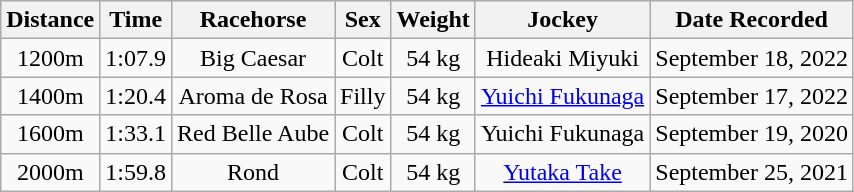<table class="wikitable" style="text-align: center;">
<tr>
<th>Distance</th>
<th>Time</th>
<th>Racehorse</th>
<th>Sex</th>
<th>Weight</th>
<th>Jockey</th>
<th>Date Recorded</th>
</tr>
<tr>
<td>1200m</td>
<td>1:07.9</td>
<td>Big Caesar</td>
<td>Colt</td>
<td>54 kg</td>
<td>Hideaki Miyuki</td>
<td>September 18, 2022</td>
</tr>
<tr>
<td>1400m</td>
<td>1:20.4</td>
<td>Aroma de Rosa</td>
<td>Filly</td>
<td>54 kg</td>
<td><a href='#'>Yuichi Fukunaga</a></td>
<td>September 17, 2022</td>
</tr>
<tr>
<td>1600m</td>
<td>1:33.1</td>
<td>Red Belle Aube</td>
<td>Colt</td>
<td>54 kg</td>
<td>Yuichi Fukunaga</td>
<td>September 19, 2020</td>
</tr>
<tr>
<td>2000m</td>
<td>1:59.8</td>
<td>Rond</td>
<td>Colt</td>
<td>54 kg</td>
<td><a href='#'>Yutaka Take</a></td>
<td>September 25, 2021</td>
</tr>
</table>
